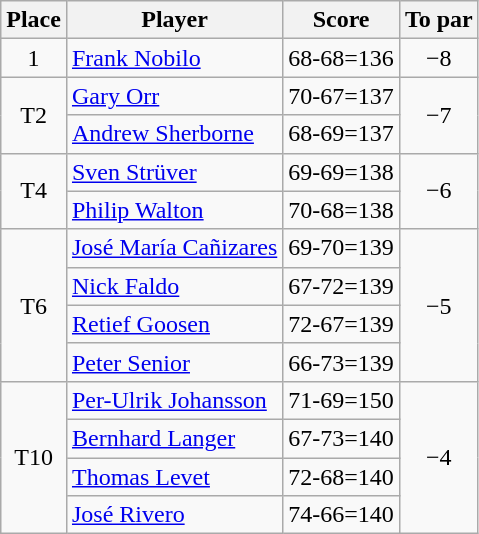<table class="wikitable">
<tr>
<th>Place</th>
<th>Player</th>
<th>Score</th>
<th>To par</th>
</tr>
<tr>
<td align=center>1</td>
<td> <a href='#'>Frank Nobilo</a></td>
<td align=center>68-68=136</td>
<td align=center>−8</td>
</tr>
<tr>
<td rowspan="2" align=center>T2</td>
<td> <a href='#'>Gary Orr</a></td>
<td align=center>70-67=137</td>
<td rowspan="2" align=center>−7</td>
</tr>
<tr>
<td> <a href='#'>Andrew Sherborne</a></td>
<td align=center>68-69=137</td>
</tr>
<tr>
<td rowspan="2" align=center>T4</td>
<td> <a href='#'>Sven Strüver</a></td>
<td align=center>69-69=138</td>
<td rowspan="2" align=center>−6</td>
</tr>
<tr>
<td> <a href='#'>Philip Walton</a></td>
<td align=center>70-68=138</td>
</tr>
<tr>
<td rowspan="4" align=center>T6</td>
<td> <a href='#'>José María Cañizares</a></td>
<td align=center>69-70=139</td>
<td rowspan="4" align=center>−5</td>
</tr>
<tr>
<td> <a href='#'>Nick Faldo</a></td>
<td align=center>67-72=139</td>
</tr>
<tr>
<td> <a href='#'>Retief Goosen</a></td>
<td align=center>72-67=139</td>
</tr>
<tr>
<td> <a href='#'>Peter Senior</a></td>
<td align=center>66-73=139</td>
</tr>
<tr>
<td rowspan="4" align=center>T10</td>
<td> <a href='#'>Per-Ulrik Johansson</a></td>
<td align=center>71-69=150</td>
<td rowspan="4" align=center>−4</td>
</tr>
<tr>
<td> <a href='#'>Bernhard Langer</a></td>
<td align=center>67-73=140</td>
</tr>
<tr>
<td> <a href='#'>Thomas Levet</a></td>
<td align=center>72-68=140</td>
</tr>
<tr>
<td> <a href='#'>José Rivero</a></td>
<td align=center>74-66=140</td>
</tr>
</table>
